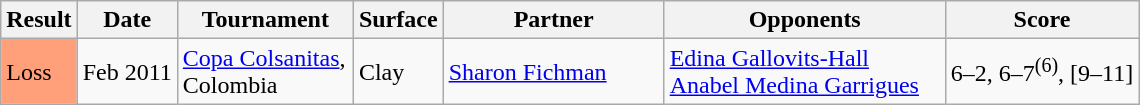<table class="sortable wikitable">
<tr>
<th>Result</th>
<th>Date</th>
<th width=110>Tournament</th>
<th>Surface</th>
<th width=140>Partner</th>
<th width=180>Opponents</th>
<th class="unsortable">Score</th>
</tr>
<tr>
<td style="background:#ffa07a;">Loss</td>
<td>Feb 2011</td>
<td><a href='#'>Copa Colsanitas</a>, Colombia</td>
<td>Clay</td>
<td> <a href='#'>Sharon Fichman</a></td>
<td> <a href='#'>Edina Gallovits-Hall</a> <br>  <a href='#'>Anabel Medina Garrigues</a></td>
<td>6–2, 6–7<sup>(6)</sup>, [9–11]</td>
</tr>
</table>
